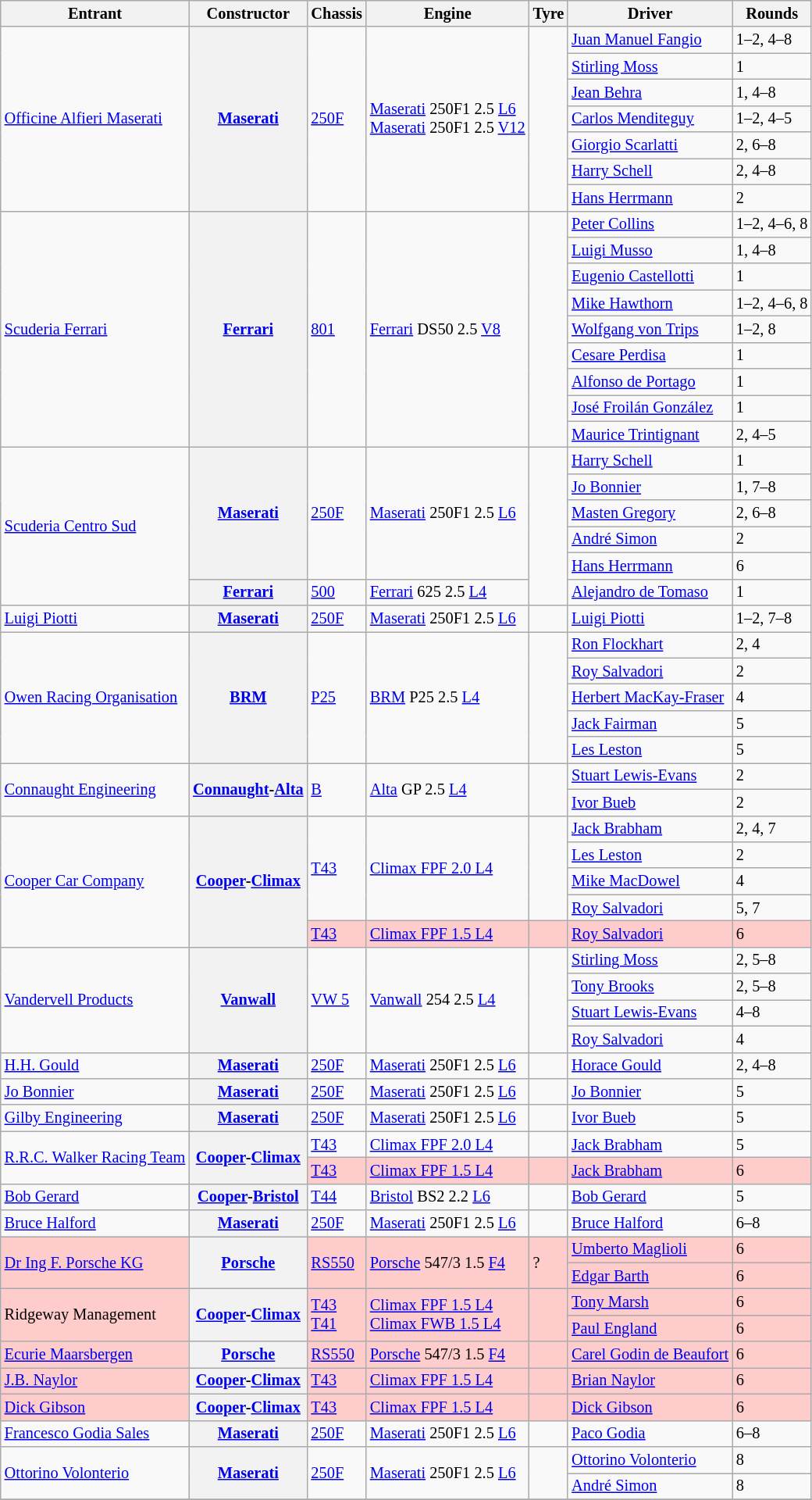<table class="wikitable sortable" style="font-size: 85%">
<tr>
<th>Entrant</th>
<th>Constructor</th>
<th>Chassis</th>
<th>Engine</th>
<th>Tyre</th>
<th>Driver</th>
<th>Rounds</th>
</tr>
<tr>
<td rowspan=7> <a href='#'>Officine Alfieri Maserati</a></td>
<th rowspan=7><a href='#'>Maserati</a></th>
<td rowspan=7><a href='#'>250F</a></td>
<td rowspan=7><a href='#'>Maserati</a> 250F1 2.5 <a href='#'>L6</a><br><a href='#'>Maserati</a> 250F1 2.5 <a href='#'>V12</a></td>
<td rowspan=7></td>
<td> <a href='#'>Juan Manuel Fangio</a></td>
<td>1–2, 4–8</td>
</tr>
<tr>
<td> <a href='#'>Stirling Moss</a></td>
<td>1</td>
</tr>
<tr>
<td> <a href='#'>Jean Behra</a></td>
<td>1, 4–8</td>
</tr>
<tr>
<td> <a href='#'>Carlos Menditeguy</a></td>
<td>1–2, 4–5</td>
</tr>
<tr>
<td> <a href='#'>Giorgio Scarlatti</a></td>
<td>2, 6–8</td>
</tr>
<tr>
<td> <a href='#'>Harry Schell</a></td>
<td>2, 4–8</td>
</tr>
<tr>
<td> <a href='#'>Hans Herrmann</a></td>
<td>2</td>
</tr>
<tr>
<td rowspan=9> <a href='#'>Scuderia Ferrari</a></td>
<th rowspan=9><a href='#'>Ferrari</a></th>
<td rowspan=9><a href='#'>801</a></td>
<td rowspan=9><a href='#'>Ferrari</a> DS50 2.5 <a href='#'>V8</a></td>
<td rowspan=9><br></td>
<td> <a href='#'>Peter Collins</a></td>
<td>1–2, 4–6, 8</td>
</tr>
<tr>
<td> <a href='#'>Luigi Musso</a></td>
<td>1, 4–8</td>
</tr>
<tr>
<td> <a href='#'>Eugenio Castellotti</a></td>
<td>1</td>
</tr>
<tr>
<td> <a href='#'>Mike Hawthorn</a></td>
<td>1–2, 4–6, 8</td>
</tr>
<tr>
<td> <a href='#'>Wolfgang von Trips</a></td>
<td>1–2, 8</td>
</tr>
<tr>
<td> <a href='#'>Cesare Perdisa</a></td>
<td>1</td>
</tr>
<tr>
<td> <a href='#'>Alfonso de Portago</a></td>
<td>1</td>
</tr>
<tr>
<td> <a href='#'>José Froilán González</a></td>
<td>1</td>
</tr>
<tr>
<td> <a href='#'>Maurice Trintignant</a></td>
<td>2, 4–5</td>
</tr>
<tr>
<td rowspan=6> <a href='#'>Scuderia Centro Sud</a></td>
<th rowspan=5><a href='#'>Maserati</a></th>
<td rowspan=5><a href='#'>250F</a></td>
<td rowspan=5><a href='#'>Maserati</a> 250F1 2.5 <a href='#'>L6</a></td>
<td rowspan=6></td>
<td> <a href='#'>Harry Schell</a></td>
<td>1</td>
</tr>
<tr>
<td> <a href='#'>Jo Bonnier</a></td>
<td>1, 7–8</td>
</tr>
<tr>
<td> <a href='#'>Masten Gregory</a></td>
<td>2, 6–8</td>
</tr>
<tr>
<td> <a href='#'>André Simon</a></td>
<td>2</td>
</tr>
<tr>
<td> <a href='#'>Hans Herrmann</a></td>
<td>6</td>
</tr>
<tr>
<th><a href='#'>Ferrari</a></th>
<td><a href='#'>500</a></td>
<td><a href='#'>Ferrari</a> 625 2.5 <a href='#'>L4</a></td>
<td> <a href='#'>Alejandro de Tomaso</a></td>
<td>1</td>
</tr>
<tr>
<td> <a href='#'>Luigi Piotti</a></td>
<th><a href='#'>Maserati</a></th>
<td><a href='#'>250F</a></td>
<td><a href='#'>Maserati</a> 250F1 2.5 <a href='#'>L6</a></td>
<td></td>
<td> <a href='#'>Luigi Piotti</a></td>
<td>1–2, 7–8</td>
</tr>
<tr>
<td rowspan=5> <a href='#'>Owen Racing Organisation</a></td>
<th rowspan=5><a href='#'>BRM</a></th>
<td rowspan=5><a href='#'>P25</a></td>
<td rowspan=5><a href='#'>BRM</a> P25 2.5 <a href='#'>L4</a></td>
<td rowspan=5></td>
<td> <a href='#'>Ron Flockhart</a></td>
<td>2, 4</td>
</tr>
<tr>
<td> <a href='#'>Roy Salvadori</a></td>
<td>2</td>
</tr>
<tr>
<td> <a href='#'>Herbert MacKay-Fraser</a></td>
<td>4</td>
</tr>
<tr>
<td> <a href='#'>Jack Fairman</a></td>
<td>5</td>
</tr>
<tr>
<td> <a href='#'>Les Leston</a></td>
<td>5</td>
</tr>
<tr>
<td rowspan=2> <a href='#'>Connaught Engineering</a></td>
<th rowspan=2><a href='#'>Connaught</a>-<a href='#'>Alta</a></th>
<td rowspan=2><a href='#'>B</a></td>
<td rowspan=2><a href='#'>Alta</a> GP 2.5 <a href='#'>L4</a></td>
<td rowspan=2></td>
<td> <a href='#'>Stuart Lewis-Evans</a></td>
<td>2</td>
</tr>
<tr>
<td> <a href='#'>Ivor Bueb</a></td>
<td>2</td>
</tr>
<tr>
<td rowspan=5> <a href='#'>Cooper Car Company</a></td>
<th rowspan=5><a href='#'>Cooper</a>-<a href='#'>Climax</a></th>
<td rowspan=4><a href='#'>T43</a></td>
<td rowspan=4><a href='#'>Climax FPF 2.0 L4</a></td>
<td rowspan=4><br></td>
<td> <a href='#'>Jack Brabham</a></td>
<td>2, 4, 7</td>
</tr>
<tr>
<td> <a href='#'>Les Leston</a></td>
<td>2</td>
</tr>
<tr>
<td> <a href='#'>Mike MacDowel</a></td>
<td>4</td>
</tr>
<tr>
<td> <a href='#'>Roy Salvadori</a></td>
<td>5, 7</td>
</tr>
<tr>
<td style="background:#ffcccc;"><a href='#'>T43</a></td>
<td style="background:#ffcccc;"><a href='#'>Climax FPF 1.5 L4</a></td>
<td style="background:#ffcccc;"></td>
<td style="background:#ffcccc;"> <a href='#'>Roy Salvadori</a></td>
<td style="background:#ffcccc;">6</td>
</tr>
<tr>
<td rowspan=4> <a href='#'>Vandervell Products</a></td>
<th rowspan=4><a href='#'>Vanwall</a></th>
<td rowspan=4><a href='#'>VW 5</a></td>
<td rowspan=4><a href='#'>Vanwall</a> 254 2.5 <a href='#'>L4</a></td>
<td rowspan=4></td>
<td> <a href='#'>Stirling Moss</a></td>
<td>2, 5–8</td>
</tr>
<tr>
<td> <a href='#'>Tony Brooks</a></td>
<td>2, 5–8</td>
</tr>
<tr>
<td> <a href='#'>Stuart Lewis-Evans</a></td>
<td>4–8</td>
</tr>
<tr>
<td> <a href='#'>Roy Salvadori</a></td>
<td>4</td>
</tr>
<tr>
<td> <a href='#'>H.H. Gould</a></td>
<th><a href='#'>Maserati</a></th>
<td><a href='#'>250F</a></td>
<td><a href='#'>Maserati</a> 250F1 2.5 <a href='#'>L6</a></td>
<td></td>
<td> <a href='#'>Horace Gould</a></td>
<td>2, 4–8</td>
</tr>
<tr>
<td> <a href='#'>Jo Bonnier</a></td>
<th><a href='#'>Maserati</a></th>
<td><a href='#'>250F</a></td>
<td><a href='#'>Maserati</a> 250F1 2.5 <a href='#'>L6</a></td>
<td></td>
<td> <a href='#'>Jo Bonnier</a></td>
<td>5</td>
</tr>
<tr>
<td> <a href='#'>Gilby Engineering</a></td>
<th><a href='#'>Maserati</a></th>
<td><a href='#'>250F</a></td>
<td><a href='#'>Maserati</a> 250F1 2.5 <a href='#'>L6</a></td>
<td></td>
<td> <a href='#'>Ivor Bueb</a></td>
<td>5</td>
</tr>
<tr>
<td rowspan=2> <a href='#'>R.R.C. Walker Racing Team</a></td>
<th rowspan=2><a href='#'>Cooper</a>-<a href='#'>Climax</a></th>
<td><a href='#'>T43</a></td>
<td><a href='#'>Climax FPF 2.0 L4</a></td>
<td></td>
<td> <a href='#'>Jack Brabham</a></td>
<td>5</td>
</tr>
<tr>
<td style="background:#ffcccc;"><a href='#'>T43</a></td>
<td style="background:#ffcccc;"><a href='#'>Climax FPF 1.5 L4</a></td>
<td style="background:#ffcccc;"></td>
<td style="background:#ffcccc;"> <a href='#'>Jack Brabham</a></td>
<td style="background:#ffcccc;">6</td>
</tr>
<tr>
<td> <a href='#'>Bob Gerard</a></td>
<th><a href='#'>Cooper</a>-<a href='#'>Bristol</a></th>
<td><a href='#'>T44</a></td>
<td><a href='#'>Bristol</a> BS2 2.2 <a href='#'>L6</a></td>
<td></td>
<td> <a href='#'>Bob Gerard</a></td>
<td>5</td>
</tr>
<tr>
<td> <a href='#'>Bruce Halford</a></td>
<th><a href='#'>Maserati</a></th>
<td><a href='#'>250F</a></td>
<td><a href='#'>Maserati</a> 250F1 2.5 <a href='#'>L6</a></td>
<td></td>
<td> <a href='#'>Bruce Halford</a></td>
<td>6–8</td>
</tr>
<tr>
<td style="background:#ffcccc;" rowspan="2"> <a href='#'>Dr Ing F. Porsche KG</a></td>
<th rowspan=2><a href='#'>Porsche</a></th>
<td style="background:#ffcccc;" rowspan="2"><a href='#'>RS550</a></td>
<td style="background:#ffcccc;" rowspan="2"><a href='#'>Porsche</a> 547/3 1.5 <a href='#'>F4</a></td>
<td style="background:#ffcccc;" rowspan="2">?</td>
<td style="background:#ffcccc;"> <a href='#'>Umberto Maglioli</a></td>
<td style="background:#ffcccc;">6</td>
</tr>
<tr>
<td style="background:#ffcccc;"> <a href='#'>Edgar Barth</a></td>
<td style="background:#ffcccc;">6</td>
</tr>
<tr>
<td style="background:#ffcccc;" rowspan="2"> Ridgeway Management</td>
<th rowspan=2><a href='#'>Cooper</a>-<a href='#'>Climax</a></th>
<td style="background:#ffcccc;" rowspan="2"><a href='#'>T43</a><br><a href='#'>T41</a></td>
<td style="background:#ffcccc;" rowspan="2"><a href='#'>Climax FPF 1.5 L4</a><br><a href='#'>Climax FWB 1.5 L4</a></td>
<td style="background:#ffcccc;" rowspan="2"></td>
<td style="background:#ffcccc;"> <a href='#'>Tony Marsh</a></td>
<td style="background:#ffcccc;">6</td>
</tr>
<tr>
<td style="background:#ffcccc;"> <a href='#'>Paul England</a></td>
<td style="background:#ffcccc;">6</td>
</tr>
<tr>
<td style="background:#ffcccc;"> <a href='#'>Ecurie Maarsbergen</a></td>
<th><a href='#'>Porsche</a></th>
<td style="background:#ffcccc;"><a href='#'>RS550</a></td>
<td style="background:#ffcccc;"><a href='#'>Porsche</a> 547/3 1.5 <a href='#'>F4</a></td>
<td style="background:#ffcccc;"></td>
<td style="background:#ffcccc;"> <a href='#'>Carel Godin de Beaufort</a></td>
<td style="background:#ffcccc;">6</td>
</tr>
<tr>
<td style="background:#ffcccc;"> <a href='#'>J.B. Naylor</a></td>
<th><a href='#'>Cooper</a>-<a href='#'>Climax</a></th>
<td style="background:#ffcccc;"><a href='#'>T43</a></td>
<td style="background:#ffcccc;"><a href='#'>Climax FPF 1.5 L4</a></td>
<td style="background:#ffcccc;"></td>
<td style="background:#ffcccc;"> <a href='#'>Brian Naylor</a></td>
<td style="background:#ffcccc;">6</td>
</tr>
<tr>
<td style="background:#ffcccc;"> <a href='#'>Dick Gibson</a></td>
<th><a href='#'>Cooper</a>-<a href='#'>Climax</a></th>
<td style="background:#ffcccc;"><a href='#'>T43</a></td>
<td style="background:#ffcccc;"><a href='#'>Climax FPF 1.5 L4</a></td>
<td style="background:#ffcccc;"></td>
<td style="background:#ffcccc;"> <a href='#'>Dick Gibson</a></td>
<td style="background:#ffcccc;">6</td>
</tr>
<tr>
<td> <a href='#'>Francesco Godia Sales</a></td>
<th><a href='#'>Maserati</a></th>
<td><a href='#'>250F</a></td>
<td><a href='#'>Maserati</a> 250F1 2.5 <a href='#'>L6</a></td>
<td></td>
<td> <a href='#'>Paco Godia</a></td>
<td>6–8</td>
</tr>
<tr>
<td rowspan=2> <a href='#'>Ottorino Volonterio</a></td>
<th rowspan=2><a href='#'>Maserati</a></th>
<td rowspan=2><a href='#'>250F</a></td>
<td rowspan=2><a href='#'>Maserati</a> 250F1 2.5 <a href='#'>L6</a></td>
<td rowspan=2></td>
<td> <a href='#'>Ottorino Volonterio</a></td>
<td>8</td>
</tr>
<tr>
<td> <a href='#'>André Simon</a></td>
<td>8</td>
</tr>
<tr>
</tr>
</table>
